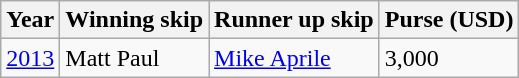<table class="wikitable">
<tr>
<th>Year</th>
<th>Winning skip</th>
<th>Runner up skip</th>
<th>Purse (USD)</th>
</tr>
<tr>
<td><a href='#'>2013</a></td>
<td> Matt Paul</td>
<td> <a href='#'>Mike Aprile</a></td>
<td>3,000</td>
</tr>
</table>
